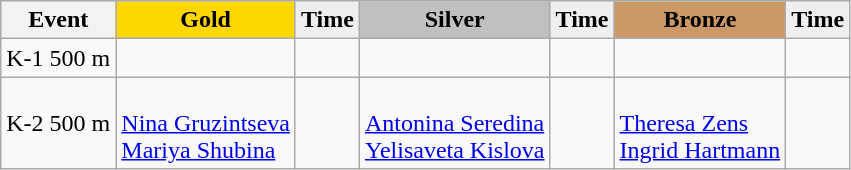<table class="wikitable">
<tr>
<th>Event</th>
<td align=center bgcolor="gold"><strong>Gold</strong></td>
<td align=center bgcolor="EFEFEF"><strong>Time</strong></td>
<td align=center bgcolor="silver"><strong>Silver</strong></td>
<td align=center bgcolor="EFEFEF"><strong>Time</strong></td>
<td align=center bgcolor="CC9966"><strong>Bronze</strong></td>
<td align=center bgcolor="EFEFEF"><strong>Time</strong></td>
</tr>
<tr>
<td>K-1 500 m</td>
<td></td>
<td></td>
<td></td>
<td></td>
<td></td>
<td></td>
</tr>
<tr>
<td>K-2 500 m</td>
<td><br><a href='#'>Nina Gruzintseva</a><br><a href='#'>Mariya Shubina</a></td>
<td></td>
<td><br><a href='#'>Antonina Seredina</a><br><a href='#'>Yelisaveta Kislova</a></td>
<td></td>
<td><br><a href='#'>Theresa Zens</a><br><a href='#'>Ingrid Hartmann</a></td>
<td></td>
</tr>
</table>
